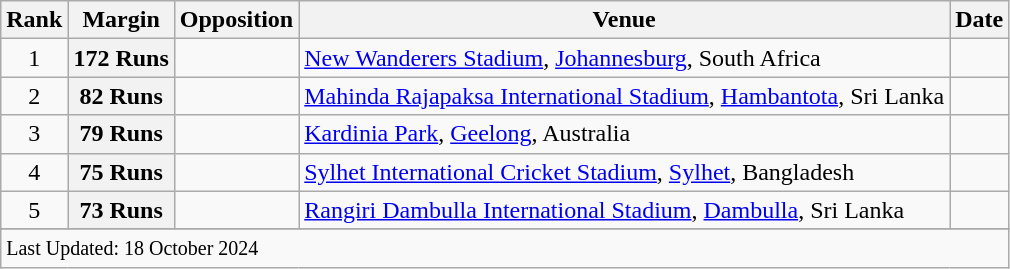<table class="wikitable plainrowheaders sortable">
<tr>
<th scope=col>Rank</th>
<th scope=col>Margin</th>
<th scope=col>Opposition</th>
<th scope=col>Venue</th>
<th scope=col>Date</th>
</tr>
<tr>
<td align=center>1</td>
<th scope=row style=text-align:center;>172 Runs</th>
<td></td>
<td><a href='#'>New Wanderers Stadium</a>, <a href='#'>Johannesburg</a>, South Africa</td>
<td> </td>
</tr>
<tr>
<td align=center>2</td>
<th scope=row style=text-align:center;>82 Runs</th>
<td></td>
<td><a href='#'>Mahinda Rajapaksa International Stadium</a>, <a href='#'>Hambantota</a>, Sri Lanka</td>
<td> </td>
</tr>
<tr>
<td align=center>3</td>
<th scope=row style=text-align:center;>79 Runs</th>
<td></td>
<td><a href='#'>Kardinia Park</a>, <a href='#'>Geelong</a>, Australia</td>
<td> </td>
</tr>
<tr>
<td align=center>4</td>
<th scope=row style=text-align:center;>75 Runs</th>
<td></td>
<td><a href='#'>Sylhet International Cricket Stadium</a>, <a href='#'>Sylhet</a>, Bangladesh</td>
<td></td>
</tr>
<tr>
<td align=center>5</td>
<th scope=row style=text-align:center;>73 Runs</th>
<td></td>
<td><a href='#'>Rangiri Dambulla International Stadium</a>, <a href='#'>Dambulla</a>, Sri Lanka</td>
<td></td>
</tr>
<tr>
</tr>
<tr class=sortbottom>
<td colspan=6><small>Last Updated: 18 October 2024</small></td>
</tr>
</table>
